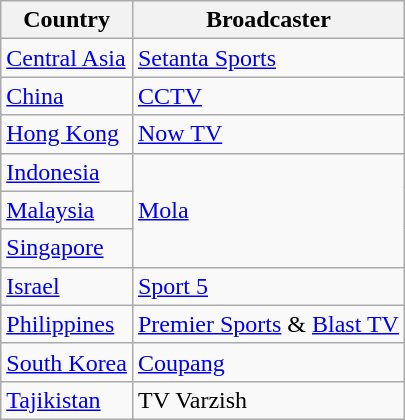<table class="wikitable sortable">
<tr>
<th>Country</th>
<th>Broadcaster</th>
</tr>
<tr>
<td> <a href='#'>Central Asia</a></td>
<td><a href='#'>Setanta Sports</a></td>
</tr>
<tr>
<td> <a href='#'>China</a></td>
<td><a href='#'>CCTV</a></td>
</tr>
<tr>
<td> <a href='#'>Hong Kong</a></td>
<td><a href='#'>Now TV</a></td>
</tr>
<tr>
<td> <a href='#'>Indonesia</a></td>
<td rowspan="3"><a href='#'>Mola</a></td>
</tr>
<tr>
<td> <a href='#'>Malaysia</a></td>
</tr>
<tr>
<td> <a href='#'>Singapore</a></td>
</tr>
<tr>
<td> <a href='#'>Israel</a></td>
<td><a href='#'>Sport 5</a></td>
</tr>
<tr>
<td> <a href='#'>Philippines</a></td>
<td><a href='#'>Premier Sports</a> & <a href='#'>Blast TV</a></td>
</tr>
<tr>
<td> <a href='#'>South Korea</a></td>
<td><a href='#'>Coupang</a></td>
</tr>
<tr>
<td> <a href='#'>Tajikistan</a></td>
<td>TV Varzish</td>
</tr>
</table>
